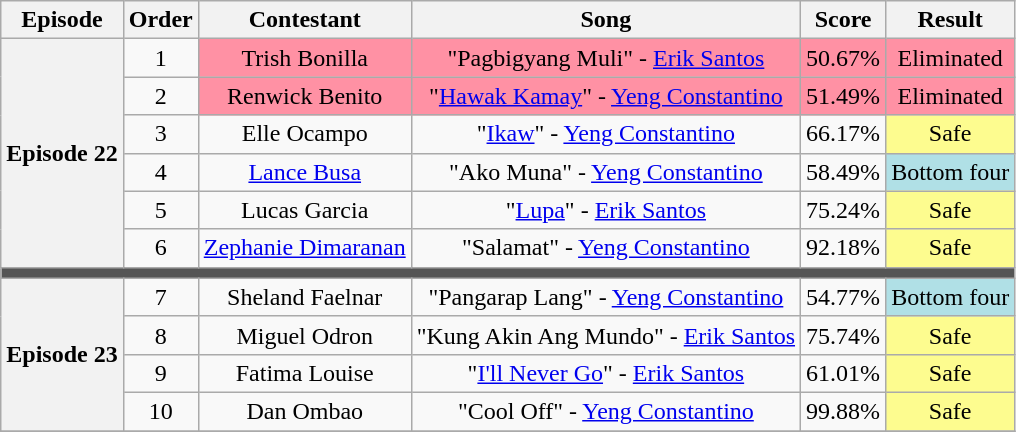<table class="wikitable sortable" style="text-align:center; width:auto;">
<tr>
<th>Episode</th>
<th scope="col">Order</th>
<th scope="col">Contestant</th>
<th scope="col">Song</th>
<th scope="col">Score</th>
<th scope="col">Result</th>
</tr>
<tr>
<th rowspan="6"><strong>Episode 22</strong><br><small></small></th>
<td>1</td>
<td style="background:#FF91A4;">Trish Bonilla</td>
<td style="background:#FF91A4;">"Pagbigyang Muli" - <a href='#'>Erik Santos</a></td>
<td style="background:#FF91A4;">50.67%</td>
<td style="background:#FF91A4;">Eliminated</td>
</tr>
<tr>
<td>2</td>
<td style="background:#FF91A4;">Renwick Benito</td>
<td style="background:#FF91A4;">"<a href='#'>Hawak Kamay</a>" - <a href='#'>Yeng Constantino</a></td>
<td style="background:#FF91A4;">51.49%</td>
<td style="background:#FF91A4;">Eliminated</td>
</tr>
<tr>
<td>3</td>
<td>Elle Ocampo</td>
<td>"<a href='#'>Ikaw</a>" - <a href='#'>Yeng Constantino</a></td>
<td>66.17%</td>
<td style="background:#FDFC8F;">Safe</td>
</tr>
<tr>
<td>4</td>
<td><a href='#'>Lance Busa</a></td>
<td>"Ako Muna" - <a href='#'>Yeng Constantino</a></td>
<td>58.49%</td>
<td style="background:#b0e0e6;">Bottom four</td>
</tr>
<tr>
<td>5</td>
<td>Lucas Garcia</td>
<td>"<a href='#'>Lupa</a>" - <a href='#'>Erik Santos</a></td>
<td>75.24%</td>
<td style="background:#FDFC8F;">Safe</td>
</tr>
<tr>
<td>6</td>
<td><a href='#'>Zephanie Dimaranan</a></td>
<td>"Salamat" - <a href='#'>Yeng Constantino</a></td>
<td>92.18%</td>
<td style="background:#FDFC8F;">Safe</td>
</tr>
<tr>
<td colspan="6" style="background:#555"></td>
</tr>
<tr>
<th rowspan="4"><strong>Episode 23</strong><br><small></small></th>
<td>7</td>
<td>Sheland Faelnar</td>
<td>"Pangarap Lang" - <a href='#'>Yeng Constantino</a></td>
<td>54.77%</td>
<td style="background:#b0e0e6;">Bottom four</td>
</tr>
<tr>
<td>8</td>
<td>Miguel Odron</td>
<td>"Kung Akin Ang Mundo" - <a href='#'>Erik Santos</a></td>
<td>75.74%</td>
<td style="background:#FDFC8F;">Safe</td>
</tr>
<tr>
<td>9</td>
<td>Fatima Louise</td>
<td>"<a href='#'>I'll Never Go</a>" - <a href='#'>Erik Santos</a></td>
<td>61.01%</td>
<td style="background:#FDFC8F;">Safe</td>
</tr>
<tr>
<td>10</td>
<td>Dan Ombao</td>
<td>"Cool Off" - <a href='#'>Yeng Constantino</a></td>
<td>99.88%</td>
<td style="background:#FDFC8F;">Safe</td>
</tr>
<tr>
</tr>
</table>
